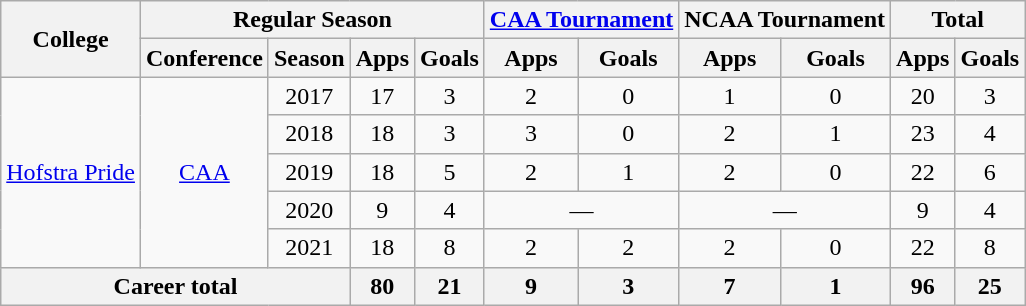<table class="wikitable" style="text-align: center;">
<tr>
<th rowspan="2">College</th>
<th colspan="4">Regular Season</th>
<th colspan="2"><a href='#'>CAA Tournament</a></th>
<th colspan="2">NCAA Tournament</th>
<th colspan="2">Total</th>
</tr>
<tr>
<th>Conference</th>
<th>Season</th>
<th>Apps</th>
<th>Goals</th>
<th>Apps</th>
<th>Goals</th>
<th>Apps</th>
<th>Goals</th>
<th>Apps</th>
<th>Goals</th>
</tr>
<tr>
<td rowspan="5"><a href='#'>Hofstra Pride</a></td>
<td rowspan="5"><a href='#'>CAA</a></td>
<td>2017</td>
<td>17</td>
<td>3</td>
<td>2</td>
<td>0</td>
<td>1</td>
<td>0</td>
<td>20</td>
<td>3</td>
</tr>
<tr>
<td>2018</td>
<td>18</td>
<td>3</td>
<td>3</td>
<td>0</td>
<td>2</td>
<td>1</td>
<td>23</td>
<td>4</td>
</tr>
<tr>
<td>2019</td>
<td>18</td>
<td>5</td>
<td>2</td>
<td>1</td>
<td>2</td>
<td>0</td>
<td>22</td>
<td>6</td>
</tr>
<tr>
<td>2020</td>
<td>9</td>
<td>4</td>
<td colspan="2">—</td>
<td colspan="2">—</td>
<td>9</td>
<td>4</td>
</tr>
<tr>
<td>2021</td>
<td>18</td>
<td>8</td>
<td>2</td>
<td>2</td>
<td>2</td>
<td>0</td>
<td>22</td>
<td>8</td>
</tr>
<tr>
<th colspan="3">Career total</th>
<th>80</th>
<th>21</th>
<th>9</th>
<th>3</th>
<th>7</th>
<th>1</th>
<th>96</th>
<th>25</th>
</tr>
</table>
